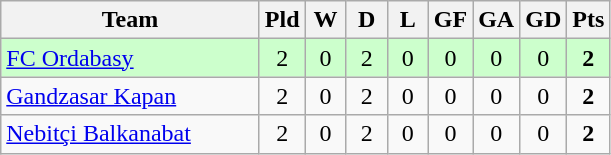<table class="wikitable" style="text-align: center;">
<tr>
<th width=165>Team</th>
<th width=20>Pld</th>
<th width=20>W</th>
<th width=20>D</th>
<th width=20>L</th>
<th width=20>GF</th>
<th width=20>GA</th>
<th width=20>GD</th>
<th width=20>Pts</th>
</tr>
<tr bgcolor="#ccffcc">
<td align=left> <a href='#'>FC Ordabasy</a></td>
<td>2</td>
<td>0</td>
<td>2</td>
<td>0</td>
<td>0</td>
<td>0</td>
<td>0</td>
<td><strong>2</strong></td>
</tr>
<tr>
<td align=left><a href='#'>Gandzasar Kapan</a></td>
<td>2</td>
<td>0</td>
<td>2</td>
<td>0</td>
<td>0</td>
<td>0</td>
<td>0</td>
<td><strong>2</strong></td>
</tr>
<tr>
<td align=left> <a href='#'>Nebitçi Balkanabat</a></td>
<td>2</td>
<td>0</td>
<td>2</td>
<td>0</td>
<td>0</td>
<td>0</td>
<td>0</td>
<td><strong>2</strong></td>
</tr>
</table>
